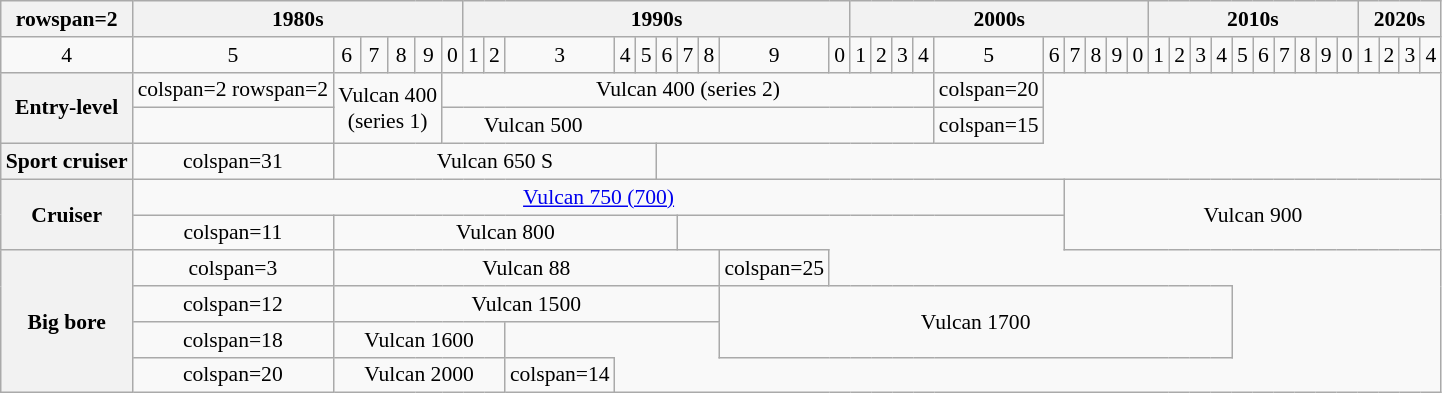<table class="wikitable" style="font-size:90%;text-align:center;">
<tr>
<th>rowspan=2 </th>
<th colspan=6>1980s</th>
<th colspan=10>1990s</th>
<th colspan=10>2000s</th>
<th colspan=10>2010s</th>
<th colspan=5>2020s</th>
</tr>
<tr>
<td>4</td>
<td>5</td>
<td>6</td>
<td>7</td>
<td>8</td>
<td>9</td>
<td>0</td>
<td>1</td>
<td>2</td>
<td>3</td>
<td>4</td>
<td>5</td>
<td>6</td>
<td>7</td>
<td>8</td>
<td>9</td>
<td>0</td>
<td>1</td>
<td>2</td>
<td>3</td>
<td>4</td>
<td>5</td>
<td>6</td>
<td>7</td>
<td>8</td>
<td>9</td>
<td>0</td>
<td>1</td>
<td>2</td>
<td>3</td>
<td>4</td>
<td>5</td>
<td>6</td>
<td>7</td>
<td>8</td>
<td>9</td>
<td>0</td>
<td>1</td>
<td>2</td>
<td>3</td>
<td>4</td>
</tr>
<tr>
<th rowspan=2>Entry-level</th>
<td>colspan=2 rowspan=2 </td>
<td colspan=4 rowspan=2>Vulcan 400<br>(series 1)</td>
<td colspan=15>Vulcan 400 (series 2)</td>
<td>colspan=20 </td>
</tr>
<tr>
<td colspan=20>Vulcan 500</td>
<td>colspan=15 </td>
</tr>
<tr>
<th>Sport cruiser</th>
<td>colspan=31 </td>
<td colspan=10>Vulcan 650 S</td>
</tr>
<tr>
<th rowspan=2>Cruiser</th>
<td colspan=22><a href='#'>Vulcan 750 (700)</a></td>
<td colspan=19 rowspan=2>Vulcan 900</td>
</tr>
<tr>
<td>colspan=11 </td>
<td colspan=11>Vulcan 800</td>
</tr>
<tr>
<th rowspan=4>Big bore</th>
<td>colspan=3  </td>
<td colspan=13>Vulcan 88</td>
<td>colspan=25 </td>
</tr>
<tr>
<td>colspan=12 </td>
<td colspan=13>Vulcan 1500</td>
<td colspan=16 rowspan=2>Vulcan 1700</td>
</tr>
<tr>
<td>colspan=18 </td>
<td colspan=7>Vulcan 1600</td>
</tr>
<tr>
<td>colspan=20 </td>
<td colspan=7>Vulcan 2000</td>
<td>colspan=14 </td>
</tr>
</table>
